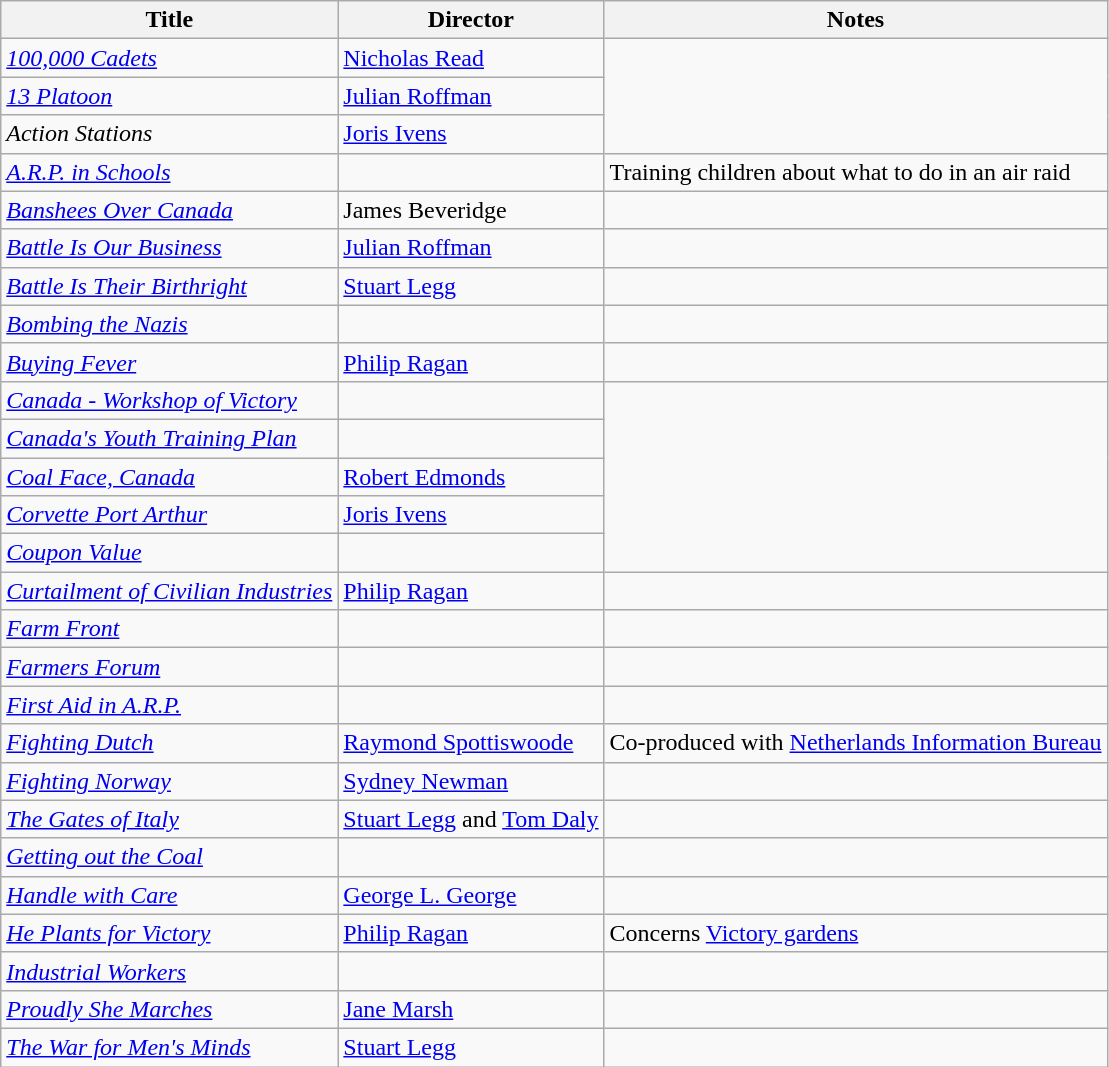<table class="wikitable">
<tr>
<th>Title</th>
<th>Director</th>
<th>Notes</th>
</tr>
<tr>
<td><em><a href='#'>100,000 Cadets</a></em></td>
<td><a href='#'>Nicholas Read</a></td>
</tr>
<tr>
<td><em><a href='#'>13 Platoon</a></em></td>
<td><a href='#'>Julian Roffman</a></td>
</tr>
<tr>
<td><em>Action Stations</em></td>
<td><a href='#'>Joris Ivens</a></td>
</tr>
<tr>
<td><em><a href='#'>A.R.P. in Schools</a></em></td>
<td></td>
<td>Training children about what to do in an air raid</td>
</tr>
<tr>
<td><em><a href='#'>Banshees Over Canada</a></em></td>
<td>James Beveridge</td>
</tr>
<tr>
<td><em><a href='#'>Battle Is Our Business</a></em></td>
<td><a href='#'>Julian Roffman</a></td>
<td></td>
</tr>
<tr>
<td><em><a href='#'>Battle Is Their Birthright</a></em></td>
<td><a href='#'>Stuart Legg</a></td>
<td></td>
</tr>
<tr>
<td><em><a href='#'>Bombing the Nazis</a></em></td>
<td></td>
<td></td>
</tr>
<tr>
<td><em><a href='#'>Buying Fever</a></em></td>
<td><a href='#'>Philip Ragan</a></td>
<td></td>
</tr>
<tr>
<td><em><a href='#'>Canada - Workshop of Victory</a></em></td>
<td></td>
</tr>
<tr>
<td><em><a href='#'>Canada's Youth Training Plan</a></em></td>
<td></td>
</tr>
<tr>
<td><em><a href='#'>Coal Face, Canada</a></em></td>
<td><a href='#'>Robert Edmonds</a></td>
</tr>
<tr>
<td><em><a href='#'>Corvette Port Arthur</a></em></td>
<td><a href='#'>Joris Ivens</a></td>
</tr>
<tr>
<td><em><a href='#'>Coupon Value</a></em></td>
<td></td>
</tr>
<tr>
<td><em><a href='#'>Curtailment of Civilian Industries</a></em></td>
<td><a href='#'>Philip Ragan</a></td>
<td></td>
</tr>
<tr>
<td><em><a href='#'>Farm Front</a></em></td>
<td></td>
<td></td>
</tr>
<tr>
<td><em><a href='#'>Farmers Forum</a></em></td>
<td></td>
<td></td>
</tr>
<tr>
<td><em><a href='#'>First Aid in A.R.P.</a></em></td>
<td></td>
<td></td>
</tr>
<tr>
<td><em><a href='#'>Fighting Dutch</a></em></td>
<td><a href='#'>Raymond Spottiswoode</a></td>
<td>Co-produced with <a href='#'>Netherlands Information Bureau</a></td>
</tr>
<tr>
<td><em><a href='#'>Fighting Norway</a></em></td>
<td><a href='#'>Sydney Newman</a></td>
</tr>
<tr>
<td><em><a href='#'>The Gates of Italy</a></em></td>
<td><a href='#'>Stuart Legg</a> and <a href='#'>Tom Daly</a></td>
<td></td>
</tr>
<tr>
<td><em><a href='#'>Getting out the Coal</a></em></td>
<td></td>
<td></td>
</tr>
<tr>
<td><em><a href='#'>Handle with Care</a></em></td>
<td><a href='#'>George L. George</a></td>
<td></td>
</tr>
<tr>
<td><em><a href='#'>He Plants for Victory</a></em></td>
<td><a href='#'>Philip Ragan</a></td>
<td>Concerns <a href='#'>Victory gardens</a></td>
</tr>
<tr>
<td><em><a href='#'>Industrial Workers</a></em></td>
<td></td>
<td></td>
</tr>
<tr>
<td><em><a href='#'>Proudly She Marches</a></em></td>
<td><a href='#'>Jane Marsh</a></td>
<td></td>
</tr>
<tr>
<td><em><a href='#'>The War for Men's Minds</a></em></td>
<td><a href='#'>Stuart Legg</a></td>
<td></td>
</tr>
</table>
